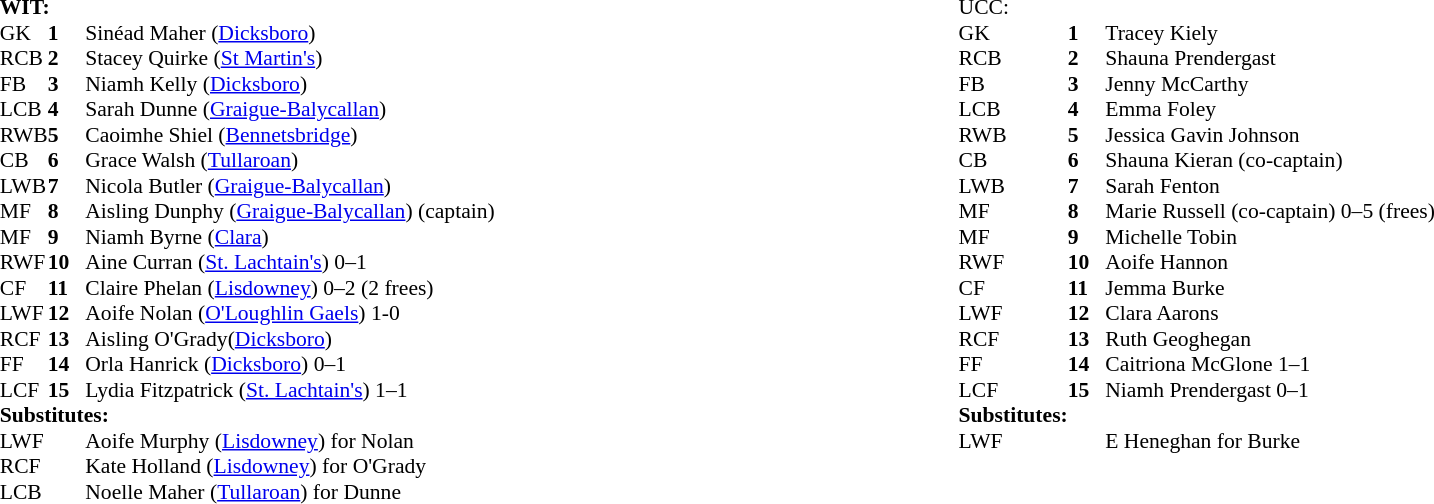<table width="100%">
<tr>
<td valign="top" width="50%"><br><table style="font-size: 90%" cellspacing="0" cellpadding="0" align=center>
<tr>
<td colspan="4"><strong>WIT:</strong></td>
</tr>
<tr>
<th width="25"></th>
<th width="25"></th>
</tr>
<tr>
<td>GK</td>
<td><strong>1</strong></td>
<td>Sinéad Maher (<a href='#'>Dicksboro</a>)</td>
</tr>
<tr>
<td>RCB</td>
<td><strong>2</strong></td>
<td>Stacey Quirke (<a href='#'>St Martin's</a>)</td>
</tr>
<tr>
<td>FB</td>
<td><strong>3</strong></td>
<td>Niamh Kelly (<a href='#'>Dicksboro</a>)</td>
</tr>
<tr>
<td>LCB</td>
<td><strong>4</strong></td>
<td>Sarah Dunne (<a href='#'>Graigue-Balycallan</a>) </td>
</tr>
<tr>
<td>RWB</td>
<td><strong>5</strong></td>
<td>Caoimhe Shiel (<a href='#'>Bennetsbridge</a>)</td>
</tr>
<tr>
<td>CB</td>
<td><strong>6</strong></td>
<td>Grace Walsh (<a href='#'>Tullaroan</a>)</td>
</tr>
<tr>
<td>LWB</td>
<td><strong>7</strong></td>
<td>Nicola Butler (<a href='#'>Graigue-Balycallan</a>)</td>
</tr>
<tr>
<td>MF</td>
<td><strong>8</strong></td>
<td>Aisling Dunphy (<a href='#'>Graigue-Balycallan</a>) (captain)</td>
</tr>
<tr>
<td>MF</td>
<td><strong>9</strong></td>
<td>Niamh Byrne (<a href='#'>Clara</a>)</td>
</tr>
<tr>
<td>RWF</td>
<td><strong>10</strong></td>
<td>Aine Curran (<a href='#'>St. Lachtain's</a>) 0–1</td>
</tr>
<tr>
<td>CF</td>
<td><strong>11</strong></td>
<td>Claire Phelan (<a href='#'>Lisdowney</a>) 0–2 (2 frees)</td>
</tr>
<tr>
<td>LWF</td>
<td><strong>12</strong></td>
<td>Aoife Nolan (<a href='#'>O'Loughlin Gaels</a>) 1-0 </td>
</tr>
<tr>
<td>RCF</td>
<td><strong>13</strong></td>
<td>Aisling O'Grady(<a href='#'>Dicksboro</a>) </td>
</tr>
<tr>
<td>FF</td>
<td><strong>14</strong></td>
<td>Orla Hanrick (<a href='#'>Dicksboro</a>) 0–1 </td>
</tr>
<tr>
<td>LCF</td>
<td><strong>15</strong></td>
<td>Lydia Fitzpatrick (<a href='#'>St. Lachtain's</a>) 1–1</td>
</tr>
<tr>
<td colspan=4><strong>Substitutes:</strong></td>
</tr>
<tr>
<td>LWF</td>
<td></td>
<td>Aoife Murphy (<a href='#'>Lisdowney</a>) for Nolan </td>
</tr>
<tr>
<td>RCF</td>
<td></td>
<td>Kate Holland (<a href='#'>Lisdowney</a>) for O'Grady </td>
</tr>
<tr>
<td>LCB</td>
<td></td>
<td>Noelle Maher (<a href='#'>Tullaroan</a>) for Dunne </td>
</tr>
<tr>
</tr>
</table>
</td>
<td valign="top"></td>
<td valign="top" width="50%"><br><table style="font-size: 90%" cellspacing="0" cellpadding="0" align="center">
<tr>
<td colspan="4">UCC:</td>
</tr>
<tr>
<th width="25"></th>
<th width="25"></th>
</tr>
<tr>
<td>GK</td>
<td><strong>1</strong></td>
<td>Tracey Kiely</td>
</tr>
<tr>
<td>RCB</td>
<td><strong>2</strong></td>
<td>Shauna Prendergast</td>
</tr>
<tr>
<td>FB</td>
<td><strong>3</strong></td>
<td>Jenny McCarthy</td>
</tr>
<tr>
<td>LCB</td>
<td><strong>4</strong></td>
<td>Emma Foley</td>
</tr>
<tr>
<td>RWB</td>
<td><strong>5</strong></td>
<td>Jessica Gavin Johnson</td>
</tr>
<tr>
<td>CB</td>
<td><strong>6</strong></td>
<td>Shauna Kieran (co-captain)</td>
</tr>
<tr>
<td>LWB</td>
<td><strong>7</strong></td>
<td>Sarah Fenton</td>
</tr>
<tr>
<td>MF</td>
<td><strong>8</strong></td>
<td>Marie Russell (co-captain) 0–5 (frees)</td>
</tr>
<tr>
<td>MF</td>
<td><strong>9</strong></td>
<td>Michelle Tobin</td>
</tr>
<tr>
<td>RWF</td>
<td><strong>10</strong></td>
<td>Aoife Hannon</td>
</tr>
<tr>
<td>CF</td>
<td><strong>11</strong></td>
<td>Jemma Burke </td>
</tr>
<tr>
<td>LWF</td>
<td><strong>12</strong></td>
<td>Clara Aarons</td>
</tr>
<tr>
<td>RCF</td>
<td><strong>13</strong></td>
<td>Ruth Geoghegan</td>
</tr>
<tr>
<td>FF</td>
<td><strong>14</strong></td>
<td>Caitriona McGlone 1–1</td>
</tr>
<tr>
<td>LCF</td>
<td><strong>15</strong></td>
<td>Niamh Prendergast 0–1</td>
<td colspan=4></td>
</tr>
<tr>
<td><strong>Substitutes:</strong></td>
</tr>
<tr>
<td>LWF</td>
<td></td>
<td>E Heneghan for Burke </td>
</tr>
<tr>
</tr>
</table>
</td>
</tr>
</table>
